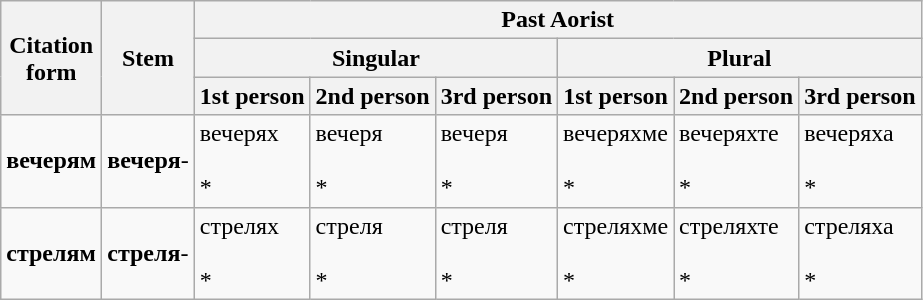<table class="wikitable">
<tr>
<th rowspan="3">Citation<br>form</th>
<th rowspan="3">Stem</th>
<th colspan="6">Past Aorist</th>
</tr>
<tr>
<th colspan="3">Singular</th>
<th colspan="3">Plural</th>
</tr>
<tr>
<th><strong>1st person</strong></th>
<th><strong>2nd person</strong></th>
<th><strong>3rd person</strong></th>
<th><strong>1st person</strong></th>
<th><strong>2nd person</strong></th>
<th><strong>3rd person</strong></th>
</tr>
<tr>
<td><strong>вечерям</strong> <br></td>
<td><strong>вечеря</strong>- <br></td>
<td>вечеря<span>х</span> <br> <br>*</td>
<td>вечеря <br> <br>*</td>
<td>вечеря <br> <br>*</td>
<td>вечеря<span>хме</span> <br> <br>*</td>
<td>вечеря<span>хте</span> <br> <br>*</td>
<td>вечеря<span>ха</span> <br> <br>*</td>
</tr>
<tr>
<td><strong>стрелям</strong> <br></td>
<td><strong>стреля</strong>- <br></td>
<td>стреля<span>х</span> <br> <br>*</td>
<td>стреля <br> <br>*</td>
<td>стреля <br> <br>*</td>
<td>стреля<span>хме</span> <br> <br>*</td>
<td>стреля<span>хте</span> <br> <br>*</td>
<td>стреля<span>ха</span> <br> <br>*</td>
</tr>
</table>
